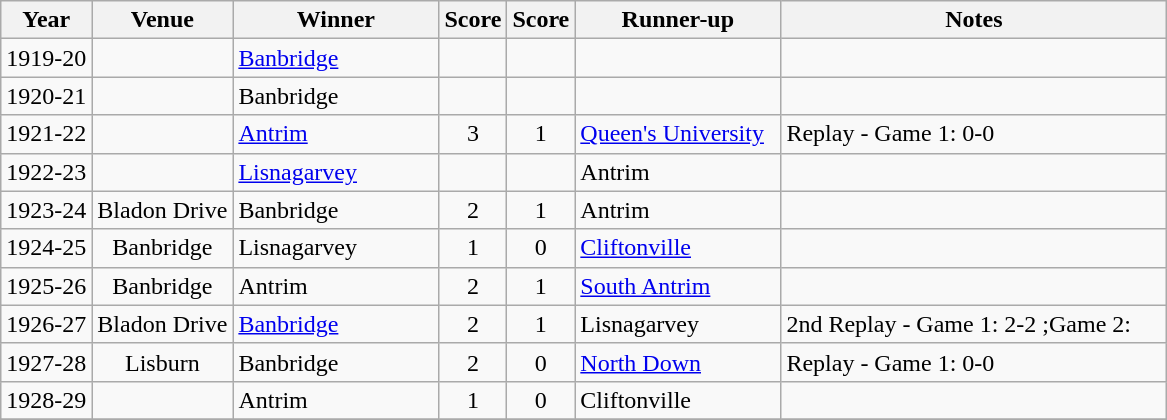<table class="wikitable">
<tr>
<th>Year</th>
<th>Venue</th>
<th width="130">Winner</th>
<th>Score</th>
<th>Score</th>
<th width="130">Runner-up</th>
<th width="250">Notes</th>
</tr>
<tr>
<td align="center">1919-20</td>
<td align="center"></td>
<td><a href='#'>Banbridge</a></td>
<td align="center"></td>
<td align="center"></td>
<td></td>
<td></td>
</tr>
<tr>
<td align="center">1920-21</td>
<td align="center"></td>
<td>Banbridge</td>
<td align="center"></td>
<td align="center"></td>
<td></td>
<td></td>
</tr>
<tr>
<td align="center">1921-22</td>
<td align="center"></td>
<td><a href='#'>Antrim</a></td>
<td align="center">3</td>
<td align="center">1</td>
<td><a href='#'>Queen's University</a></td>
<td>Replay - Game 1: 0-0</td>
</tr>
<tr>
<td align="center">1922-23</td>
<td align="center"></td>
<td><a href='#'>Lisnagarvey</a></td>
<td align="center"></td>
<td align="center"></td>
<td>Antrim</td>
<td></td>
</tr>
<tr>
<td align="center">1923-24</td>
<td align="center">Bladon Drive</td>
<td>Banbridge</td>
<td align="center">2</td>
<td align="center">1</td>
<td>Antrim</td>
<td></td>
</tr>
<tr>
<td align="center">1924-25</td>
<td align="center">Banbridge</td>
<td>Lisnagarvey</td>
<td align="center">1</td>
<td align="center">0</td>
<td><a href='#'>Cliftonville</a></td>
<td></td>
</tr>
<tr>
<td align="center">1925-26</td>
<td align="center">Banbridge</td>
<td>Antrim</td>
<td align="center">2</td>
<td align="center">1</td>
<td><a href='#'>South Antrim</a></td>
<td></td>
</tr>
<tr>
<td align="center">1926-27</td>
<td align="center">Bladon Drive</td>
<td><a href='#'>Banbridge</a></td>
<td align="center">2</td>
<td align="center">1</td>
<td>Lisnagarvey</td>
<td>2nd Replay - Game 1: 2-2 ;Game 2:</td>
</tr>
<tr>
<td align="center">1927-28</td>
<td align="center">Lisburn</td>
<td>Banbridge</td>
<td align="center">2</td>
<td align="center">0</td>
<td><a href='#'>North Down</a></td>
<td>Replay - Game 1: 0-0</td>
</tr>
<tr>
<td align="center">1928-29</td>
<td align="center"></td>
<td>Antrim</td>
<td align="center">1</td>
<td align="center">0</td>
<td>Cliftonville</td>
<td></td>
</tr>
<tr>
</tr>
</table>
